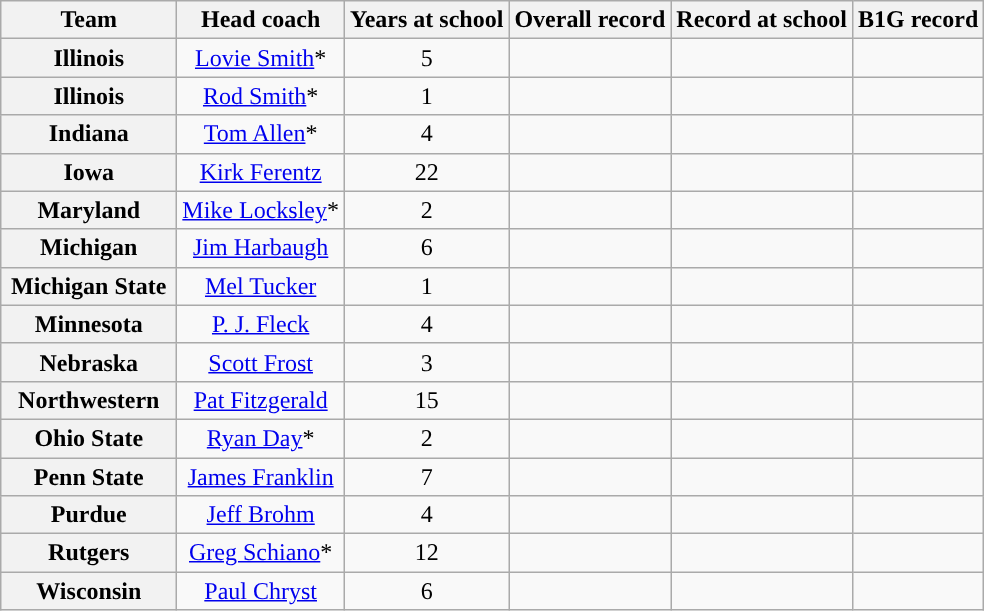<table class="wikitable sortable" style="text-align: center;">
<tr>
<th width="110">Team</th>
<th>Head coach</th>
<th>Years at school</th>
<th>Overall record</th>
<th>Record at school</th>
<th>B1G record</th>
</tr>
<tr>
<th>Illinois</th>
<td><a href='#'>Lovie Smith</a>*</td>
<td>5</td>
<td data-sort-value=></td>
<td data-sort-value=></td>
<td data-sort-value=></td>
</tr>
<tr>
<th>Illinois</th>
<td><a href='#'>Rod Smith</a>*</td>
<td>1</td>
<td data-sort-value=></td>
<td data-sort-value=></td>
<td data-sort-value=></td>
</tr>
<tr>
<th>Indiana</th>
<td><a href='#'>Tom Allen</a>*</td>
<td>4</td>
<td data-sort-value=></td>
<td data-sort-value=></td>
<td data-sort-value=></td>
</tr>
<tr>
<th>Iowa</th>
<td><a href='#'>Kirk Ferentz</a></td>
<td>22</td>
<td data-sort-value=></td>
<td data-sort-value=></td>
<td data-sort-value=></td>
</tr>
<tr>
<th>Maryland</th>
<td><a href='#'>Mike Locksley</a>*</td>
<td>2</td>
<td data-sort-value=></td>
<td data-sort-value=></td>
<td data-sort-value=></td>
</tr>
<tr>
<th>Michigan</th>
<td><a href='#'>Jim Harbaugh</a></td>
<td>6</td>
<td data-sort-value=></td>
<td data-sort-value=></td>
<td data-sort-value=></td>
</tr>
<tr>
<th>Michigan State</th>
<td><a href='#'>Mel Tucker</a></td>
<td>1</td>
<td data-sort-value=></td>
<td data-sort-value=></td>
<td data-sort-value=></td>
</tr>
<tr>
<th>Minnesota</th>
<td><a href='#'>P. J. Fleck</a></td>
<td>4</td>
<td data-sort-value=></td>
<td data-sort-value=></td>
<td data-sort-value=></td>
</tr>
<tr>
<th>Nebraska</th>
<td><a href='#'>Scott Frost</a></td>
<td>3</td>
<td data-sort-value=></td>
<td data-sort-value=></td>
<td data-sort-value=></td>
</tr>
<tr>
<th>Northwestern</th>
<td><a href='#'>Pat Fitzgerald</a></td>
<td>15</td>
<td data-sort-value=></td>
<td data-sort-value=></td>
<td data-sort-value=></td>
</tr>
<tr>
<th>Ohio State</th>
<td><a href='#'>Ryan Day</a>*</td>
<td>2</td>
<td data-sort-value=></td>
<td data-sort-value=></td>
<td data-sort-value=></td>
</tr>
<tr>
<th>Penn State</th>
<td><a href='#'>James Franklin</a></td>
<td>7</td>
<td data-sort-value=></td>
<td data-sort-value=></td>
<td data-sort-value=></td>
</tr>
<tr>
<th>Purdue</th>
<td><a href='#'>Jeff Brohm</a></td>
<td>4</td>
<td data-sort-value=></td>
<td data-sort-value=></td>
<td data-sort-value=></td>
</tr>
<tr>
<th>Rutgers</th>
<td><a href='#'>Greg Schiano</a>*</td>
<td>12</td>
<td data-sort-value=></td>
<td data-sort-value=></td>
<td data-sort-value=></td>
</tr>
<tr>
<th>Wisconsin</th>
<td><a href='#'>Paul Chryst</a></td>
<td>6</td>
<td data-sort-value=></td>
<td data-sort-value=></td>
<td data-sort-value=></td>
</tr>
</table>
